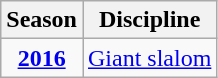<table class="wikitable" style="text-align:center;">
<tr>
<th>Season</th>
<th>Discipline</th>
</tr>
<tr>
<td><strong><a href='#'>2016</a></strong></td>
<td><a href='#'>Giant slalom</a></td>
</tr>
</table>
